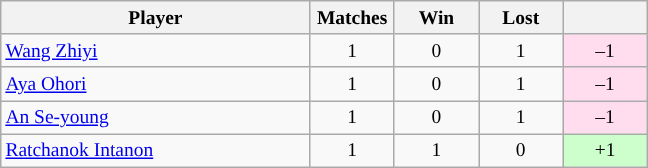<table class=wikitable style="text-align:center; font-size:small">
<tr>
<th width="200">Player</th>
<th width="50">Matches</th>
<th width="50">Win</th>
<th width="50">Lost</th>
<th width="50"></th>
</tr>
<tr>
<td align="left"> <a href='#'>Wang Zhiyi</a></td>
<td>1</td>
<td>0</td>
<td>1</td>
<td bgcolor="#ffddee">–1</td>
</tr>
<tr>
<td align="left"> <a href='#'>Aya Ohori</a></td>
<td>1</td>
<td>0</td>
<td>1</td>
<td bgcolor="#ffddee">–1</td>
</tr>
<tr>
<td align="left"> <a href='#'>An Se-young</a></td>
<td>1</td>
<td>0</td>
<td>1</td>
<td bgcolor="#ffddee">–1</td>
</tr>
<tr>
<td align="left"> <a href='#'>Ratchanok Intanon</a></td>
<td>1</td>
<td>1</td>
<td>0</td>
<td bgcolor="#ccffcc">+1</td>
</tr>
</table>
